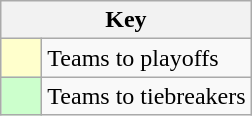<table class="wikitable" style="text-align: center;">
<tr>
<th colspan=2>Key</th>
</tr>
<tr>
<td style="background:#ffffcc; width:20px;"></td>
<td align=left>Teams to playoffs</td>
</tr>
<tr>
<td style="background:#ccffcc; width:20px;"></td>
<td align=left>Teams to tiebreakers</td>
</tr>
</table>
